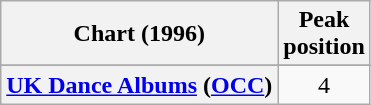<table class="wikitable sortable plainrowheaders" style="text-align:center;" border="1">
<tr>
<th scope="col">Chart (1996)</th>
<th scope="col">Peak<br>position</th>
</tr>
<tr>
</tr>
<tr>
<th scope="row"><a href='#'>UK Dance Albums</a> (<a href='#'>OCC</a>)</th>
<td>4</td>
</tr>
</table>
